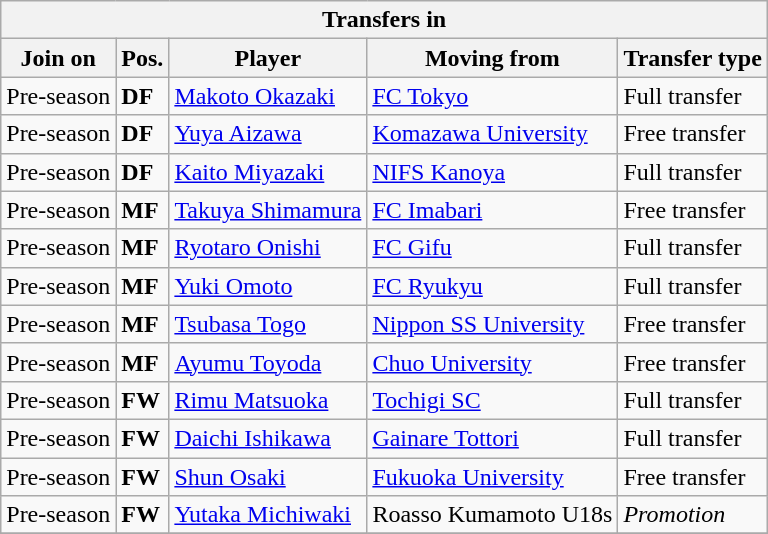<table class="wikitable sortable" style=“text-align:left;>
<tr>
<th colspan="5">Transfers in</th>
</tr>
<tr>
<th>Join on</th>
<th>Pos.</th>
<th>Player</th>
<th>Moving from</th>
<th>Transfer type</th>
</tr>
<tr>
<td>Pre-season</td>
<td><strong>DF</strong></td>
<td> <a href='#'>Makoto Okazaki</a></td>
<td> <a href='#'>FC Tokyo</a></td>
<td>Full transfer</td>
</tr>
<tr>
<td>Pre-season</td>
<td><strong>DF</strong></td>
<td> <a href='#'>Yuya Aizawa</a></td>
<td> <a href='#'>Komazawa University</a></td>
<td>Free transfer</td>
</tr>
<tr>
<td>Pre-season</td>
<td><strong>DF</strong></td>
<td> <a href='#'>Kaito Miyazaki</a></td>
<td> <a href='#'>NIFS Kanoya</a></td>
<td>Full transfer</td>
</tr>
<tr>
<td>Pre-season</td>
<td><strong>MF</strong></td>
<td> <a href='#'>Takuya Shimamura</a></td>
<td> <a href='#'>FC Imabari</a></td>
<td>Free transfer</td>
</tr>
<tr>
<td>Pre-season</td>
<td><strong>MF</strong></td>
<td> <a href='#'>Ryotaro Onishi</a></td>
<td> <a href='#'>FC Gifu</a></td>
<td>Full transfer</td>
</tr>
<tr>
<td>Pre-season</td>
<td><strong>MF</strong></td>
<td> <a href='#'>Yuki Omoto</a></td>
<td> <a href='#'>FC Ryukyu</a></td>
<td>Full transfer</td>
</tr>
<tr>
<td>Pre-season</td>
<td><strong>MF</strong></td>
<td> <a href='#'>Tsubasa Togo</a></td>
<td> <a href='#'>Nippon SS University</a></td>
<td>Free transfer</td>
</tr>
<tr>
<td>Pre-season</td>
<td><strong>MF</strong></td>
<td> <a href='#'>Ayumu Toyoda</a></td>
<td> <a href='#'>Chuo University</a></td>
<td>Free transfer</td>
</tr>
<tr>
<td>Pre-season</td>
<td><strong>FW</strong></td>
<td> <a href='#'>Rimu Matsuoka</a></td>
<td> <a href='#'>Tochigi SC</a></td>
<td>Full transfer</td>
</tr>
<tr>
<td>Pre-season</td>
<td><strong>FW</strong></td>
<td> <a href='#'>Daichi Ishikawa</a></td>
<td> <a href='#'>Gainare Tottori</a></td>
<td>Full transfer</td>
</tr>
<tr>
<td>Pre-season</td>
<td><strong>FW</strong></td>
<td> <a href='#'>Shun Osaki</a></td>
<td> <a href='#'>Fukuoka University</a></td>
<td>Free transfer</td>
</tr>
<tr>
<td>Pre-season</td>
<td><strong>FW</strong></td>
<td> <a href='#'>Yutaka Michiwaki</a></td>
<td> Roasso Kumamoto U18s</td>
<td><em>Promotion</em></td>
</tr>
<tr>
</tr>
</table>
